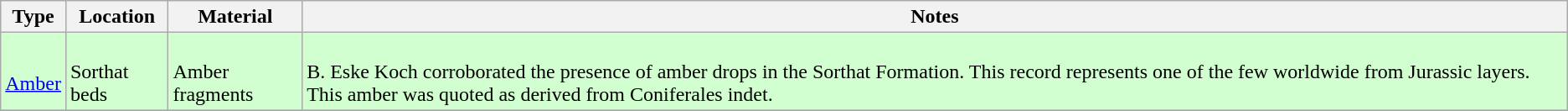<table class="wikitable sortable">
<tr>
<th>Type</th>
<th>Location</th>
<th>Material</th>
<th>Notes</th>
</tr>
<tr>
<td style="background:#D1FFCF;"><br><a href='#'>Amber</a></td>
<td style="background:#D1FFCF;"><br>Sorthat beds</td>
<td style="background:#D1FFCF;"><br>Amber fragments</td>
<td style="background:#D1FFCF;"><br>B. Eske Koch corroborated the presence of amber drops in the Sorthat Formation. This record represents one of the few worldwide from Jurassic layers. This amber was quoted as derived from Coniferales indet.</td>
</tr>
<tr>
</tr>
</table>
